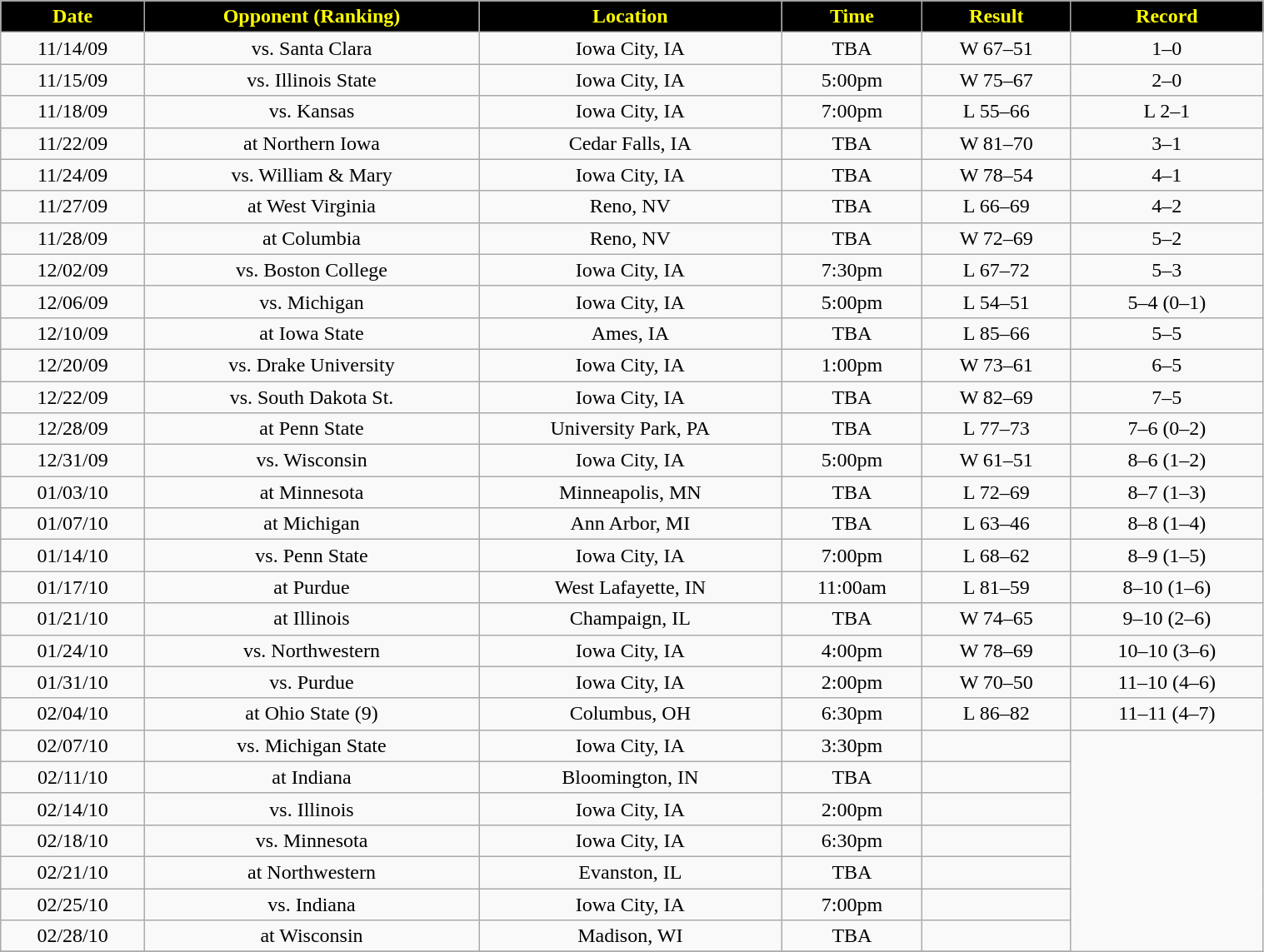<table class="wikitable" width="80%">
<tr align="center"  style=" background:black;color:yellow;">
<td><strong>Date</strong></td>
<td><strong>Opponent (Ranking)</strong></td>
<td><strong>Location</strong></td>
<td><strong>Time</strong></td>
<td><strong>Result</strong></td>
<td><strong>Record</strong></td>
</tr>
<tr align="center" bgcolor="">
<td>11/14/09</td>
<td>vs. Santa Clara</td>
<td>Iowa City, IA</td>
<td>TBA</td>
<td>W 67–51</td>
<td>1–0</td>
</tr>
<tr align="center" bgcolor="">
<td>11/15/09</td>
<td>vs. Illinois State</td>
<td>Iowa City, IA</td>
<td>5:00pm</td>
<td>W 75–67</td>
<td>2–0</td>
</tr>
<tr align="center" bgcolor="">
<td>11/18/09</td>
<td>vs. Kansas</td>
<td>Iowa City, IA</td>
<td>7:00pm</td>
<td>L 55–66</td>
<td>L 2–1</td>
</tr>
<tr align="center" bgcolor="">
<td>11/22/09</td>
<td>at Northern Iowa</td>
<td>Cedar Falls, IA</td>
<td>TBA</td>
<td>W 81–70</td>
<td>3–1</td>
</tr>
<tr align="center" bgcolor="">
<td>11/24/09</td>
<td>vs. William & Mary</td>
<td>Iowa City, IA</td>
<td>TBA</td>
<td>W 78–54</td>
<td>4–1</td>
</tr>
<tr align="center" bgcolor="">
<td>11/27/09</td>
<td>at West Virginia</td>
<td>Reno, NV</td>
<td>TBA</td>
<td>L 66–69</td>
<td>4–2</td>
</tr>
<tr align="center" bgcolor="">
<td>11/28/09</td>
<td>at Columbia</td>
<td>Reno, NV</td>
<td>TBA</td>
<td>W 72–69</td>
<td>5–2</td>
</tr>
<tr align="center" bgcolor="">
<td>12/02/09</td>
<td>vs. Boston College</td>
<td>Iowa City, IA</td>
<td>7:30pm</td>
<td>L 67–72</td>
<td>5–3</td>
</tr>
<tr align="center" bgcolor="">
<td>12/06/09</td>
<td>vs. Michigan</td>
<td>Iowa City, IA</td>
<td>5:00pm</td>
<td>L 54–51</td>
<td>5–4 (0–1)</td>
</tr>
<tr align="center" bgcolor="">
<td>12/10/09</td>
<td>at Iowa State</td>
<td>Ames, IA</td>
<td>TBA</td>
<td>L 85–66</td>
<td>5–5</td>
</tr>
<tr align="center" bgcolor="">
<td>12/20/09</td>
<td>vs. Drake University</td>
<td>Iowa City, IA</td>
<td>1:00pm</td>
<td>W 73–61</td>
<td>6–5</td>
</tr>
<tr align="center" bgcolor="">
<td>12/22/09</td>
<td>vs. South Dakota St.</td>
<td>Iowa City, IA</td>
<td>TBA</td>
<td>W 82–69</td>
<td>7–5</td>
</tr>
<tr align="center" bgcolor="">
<td>12/28/09</td>
<td>at Penn State</td>
<td>University Park, PA</td>
<td>TBA</td>
<td>L 77–73</td>
<td>7–6 (0–2)</td>
</tr>
<tr align="center" bgcolor="">
<td>12/31/09</td>
<td>vs. Wisconsin</td>
<td>Iowa City, IA</td>
<td>5:00pm</td>
<td>W 61–51</td>
<td>8–6 (1–2)</td>
</tr>
<tr align="center" bgcolor="">
<td>01/03/10</td>
<td>at Minnesota</td>
<td>Minneapolis, MN</td>
<td>TBA</td>
<td>L 72–69</td>
<td>8–7 (1–3)</td>
</tr>
<tr align="center" bgcolor="">
<td>01/07/10</td>
<td>at Michigan</td>
<td>Ann Arbor, MI</td>
<td>TBA</td>
<td>L 63–46</td>
<td>8–8 (1–4)</td>
</tr>
<tr align="center" bgcolor="">
<td>01/14/10</td>
<td>vs. Penn State</td>
<td>Iowa City, IA</td>
<td>7:00pm</td>
<td>L 68–62</td>
<td>8–9 (1–5)</td>
</tr>
<tr align="center" bgcolor="">
<td>01/17/10</td>
<td>at Purdue</td>
<td>West Lafayette, IN</td>
<td>11:00am</td>
<td>L 81–59</td>
<td>8–10 (1–6)</td>
</tr>
<tr align="center" bgcolor="">
<td>01/21/10</td>
<td>at Illinois</td>
<td>Champaign, IL</td>
<td>TBA</td>
<td>W 74–65</td>
<td>9–10 (2–6)</td>
</tr>
<tr align="center" bgcolor="">
<td>01/24/10</td>
<td>vs. Northwestern</td>
<td>Iowa City, IA</td>
<td>4:00pm</td>
<td>W 78–69</td>
<td>10–10 (3–6)</td>
</tr>
<tr align="center" bgcolor="">
<td>01/31/10</td>
<td>vs. Purdue</td>
<td>Iowa City, IA</td>
<td>2:00pm</td>
<td>W 70–50</td>
<td>11–10 (4–6)</td>
</tr>
<tr align="center" bgcolor="">
<td>02/04/10</td>
<td>at Ohio State (9)</td>
<td>Columbus, OH</td>
<td>6:30pm</td>
<td>L 86–82</td>
<td>11–11 (4–7)</td>
</tr>
<tr align="center" bgcolor="">
<td>02/07/10</td>
<td>vs. Michigan State</td>
<td>Iowa City, IA</td>
<td>3:30pm</td>
<td></td>
</tr>
<tr align="center" bgcolor="">
<td>02/11/10</td>
<td>at Indiana</td>
<td>Bloomington, IN</td>
<td>TBA</td>
<td></td>
</tr>
<tr align="center" bgcolor="">
<td>02/14/10</td>
<td>vs. Illinois</td>
<td>Iowa City, IA</td>
<td>2:00pm</td>
<td></td>
</tr>
<tr align="center" bgcolor="">
<td>02/18/10</td>
<td>vs. Minnesota</td>
<td>Iowa City, IA</td>
<td>6:30pm</td>
<td></td>
</tr>
<tr align="center" bgcolor="">
<td>02/21/10</td>
<td>at Northwestern</td>
<td>Evanston, IL</td>
<td>TBA</td>
<td></td>
</tr>
<tr align="center" bgcolor="">
<td>02/25/10</td>
<td>vs. Indiana</td>
<td>Iowa City, IA</td>
<td>7:00pm</td>
<td></td>
</tr>
<tr align="center" bgcolor="">
<td>02/28/10</td>
<td>at Wisconsin</td>
<td>Madison, WI</td>
<td>TBA</td>
<td></td>
</tr>
<tr align="center" bgcolor="">
</tr>
</table>
